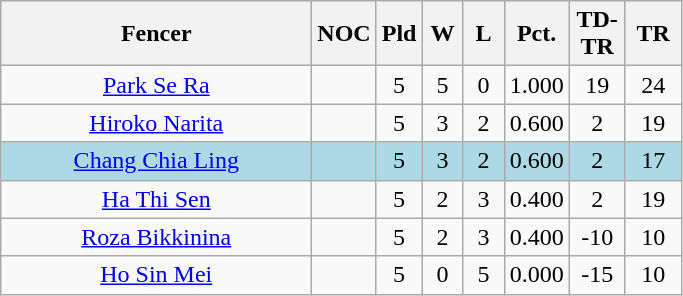<table class="wikitable" style="text-align:center">
<tr>
<th width=200>Fencer</th>
<th width=10>NOC</th>
<th width=20>Pld</th>
<th width=20>W</th>
<th width=20>L</th>
<th width=20>Pct.</th>
<th width=30>TD-TR</th>
<th width=30>TR</th>
</tr>
<tr>
<td><a href='#'>Park Se Ra</a></td>
<td></td>
<td>5</td>
<td>5</td>
<td>0</td>
<td>1.000</td>
<td>19</td>
<td>24</td>
</tr>
<tr>
<td><a href='#'>Hiroko Narita</a></td>
<td></td>
<td>5</td>
<td>3</td>
<td>2</td>
<td>0.600</td>
<td>2</td>
<td>19</td>
</tr>
<tr bgcolor=lightblue>
<td><a href='#'>Chang Chia Ling</a></td>
<td></td>
<td>5</td>
<td>3</td>
<td>2</td>
<td>0.600</td>
<td>2</td>
<td>17</td>
</tr>
<tr>
<td><a href='#'>Ha Thi Sen</a></td>
<td></td>
<td>5</td>
<td>2</td>
<td>3</td>
<td>0.400</td>
<td>2</td>
<td>19</td>
</tr>
<tr>
<td><a href='#'>Roza Bikkinina</a></td>
<td></td>
<td>5</td>
<td>2</td>
<td>3</td>
<td>0.400</td>
<td>-10</td>
<td>10</td>
</tr>
<tr>
<td><a href='#'>Ho Sin Mei</a></td>
<td></td>
<td>5</td>
<td>0</td>
<td>5</td>
<td>0.000</td>
<td>-15</td>
<td>10</td>
</tr>
</table>
